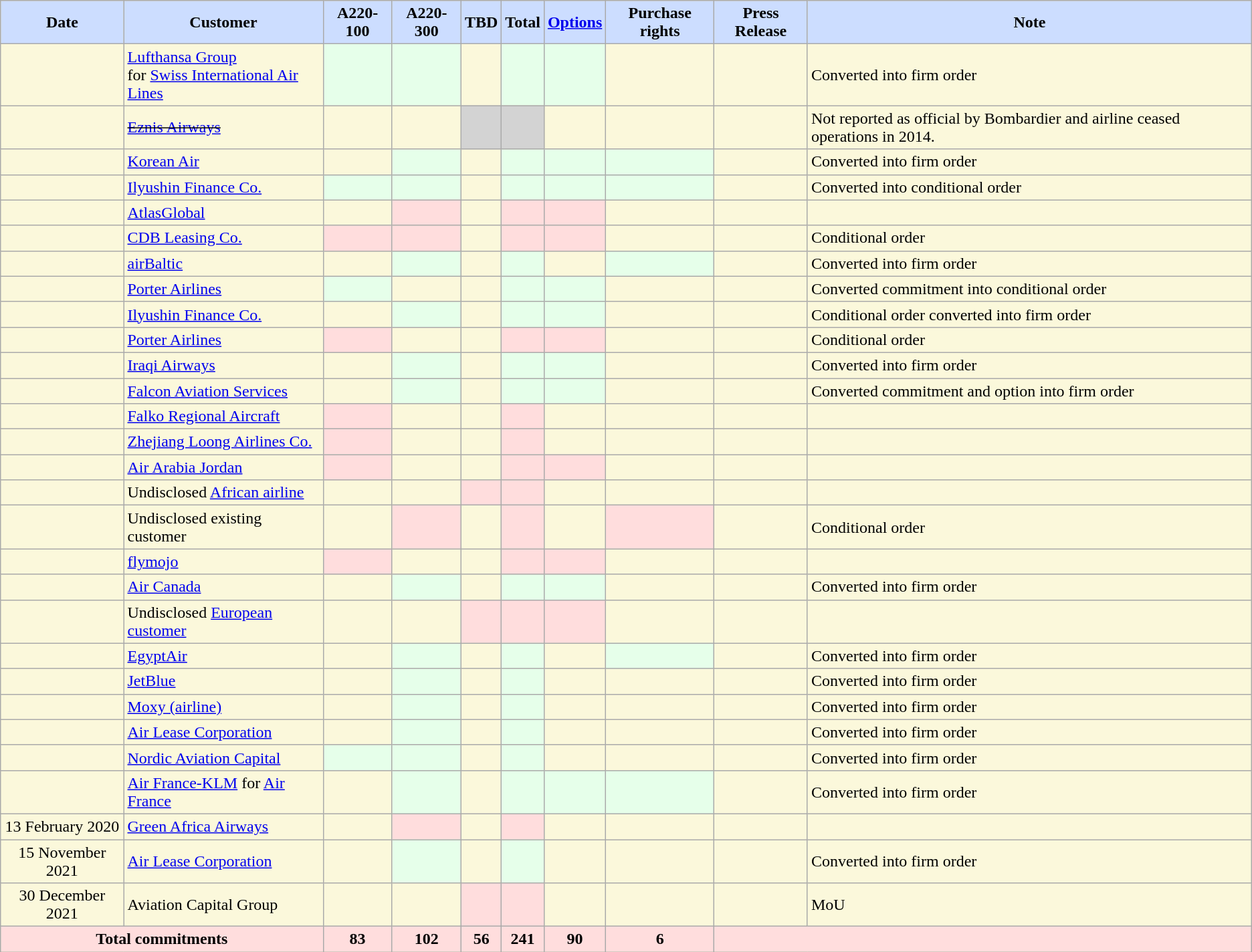<table class="wikitable sortable sticky-header" style="text-align:center; background-color:#fbf8db;">
<tr>
<th style="background-color:#ccddff">Date</th>
<th style="background-color:#ccddff">Customer</th>
<th style="background-color:#ccddff" data-sort-type="number">A220-100</th>
<th style="background-color:#ccddff" data-sort-type="number">A220-300</th>
<th style="background-color:#ccddff" data-sort-type="number">TBD</th>
<th style="background-color:#ccddff" data-sort-type="number">Total</th>
<th style="background-color:#ccddff" data-sort-type="number"><a href='#'>Options</a></th>
<th style="background-color:#ccddff" data-sort-type="number">Purchase rights</th>
<th class="unsortable" style="background-color:#ccddff">Press Release</th>
<th class="unsortable" style="background-color:#ccddff">Note</th>
</tr>
<tr>
<td></td>
<td align="left"><a href='#'>Lufthansa Group</a><br>for <a href='#'>Swiss International Air Lines</a></td>
<td style="background:#E6FFEA;"></td>
<td style="background:#E6FFEA;"></td>
<td></td>
<th style="background:#E6FFEA;"></th>
<td style="background:#E6FFEA;"></td>
<td></td>
<td></td>
<td align="left">Converted into firm order</td>
</tr>
<tr>
<td></td>
<td align="left"><del><a href='#'>Eznis Airways</a></del></td>
<td></td>
<td></td>
<td style="background:lightgray;"><del></del></td>
<th style="background:lightgray;"><del></del></th>
<td></td>
<td></td>
<td></td>
<td align="left">Not reported as official by Bombardier and airline ceased operations in 2014.</td>
</tr>
<tr>
<td></td>
<td align="left"><a href='#'>Korean Air</a></td>
<td></td>
<td style="background:#E6FFEA;"></td>
<td></td>
<th style="background:#E6FFEA;"></th>
<td style="background:#E6FFEA;"></td>
<td style="background:#E6FFEA;"></td>
<td></td>
<td align="left">Converted into firm order</td>
</tr>
<tr>
<td></td>
<td align="left"><a href='#'>Ilyushin Finance Co.</a></td>
<td style="background:#E6FFEA;"></td>
<td style="background:#E6FFEA;"></td>
<td></td>
<th style="background:#E6FFEA;"></th>
<td style="background:#E6FFEA;"></td>
<td style="background:#E6FFEA;"></td>
<td></td>
<td align="left">Converted into conditional order</td>
</tr>
<tr>
<td></td>
<td align="left"><a href='#'>AtlasGlobal</a></td>
<td></td>
<td style="background:#fdd;"></td>
<td></td>
<th style="background:#fdd;"></th>
<td style="background:#fdd;"></td>
<td></td>
<td></td>
<td align="left"></td>
</tr>
<tr>
<td></td>
<td align="left"><a href='#'>CDB Leasing Co.</a></td>
<td style="background:#fdd;"></td>
<td style="background:#fdd;"></td>
<td></td>
<th style="background:#fdd;"></th>
<td style="background:#fdd;"></td>
<td></td>
<td></td>
<td align="left">Conditional order</td>
</tr>
<tr>
<td></td>
<td align="left"><a href='#'>airBaltic</a></td>
<td></td>
<td style="background:#E6FFEA;"></td>
<td></td>
<th style="background:#E6FFEA;"></th>
<td></td>
<td style="background:#E6FFEA;"></td>
<td></td>
<td align="left">Converted into firm order</td>
</tr>
<tr>
<td></td>
<td align="left"><a href='#'>Porter Airlines</a></td>
<td style="background:#E6FFEA;"></td>
<td></td>
<td></td>
<th style="background:#E6FFEA;"></th>
<td style="background:#E6FFEA;"></td>
<td></td>
<td></td>
<td align="left">Converted commitment into conditional order</td>
</tr>
<tr>
<td></td>
<td align="left"><a href='#'>Ilyushin Finance Co.</a></td>
<td></td>
<td style="background:#E6FFEA;"></td>
<td></td>
<th style="background:#E6FFEA;"></th>
<td style="background:#E6FFEA;"></td>
<td></td>
<td></td>
<td align="left">Conditional order converted into firm order</td>
</tr>
<tr>
<td></td>
<td align="left"><a href='#'>Porter Airlines</a></td>
<td style="background:#fdd;"></td>
<td></td>
<td></td>
<th style="background:#fdd;"></th>
<td style="background:#fdd;"></td>
<td></td>
<td></td>
<td align="left">Conditional order</td>
</tr>
<tr>
<td></td>
<td align="left"><a href='#'>Iraqi Airways</a></td>
<td></td>
<td style="background:#E6FFEA;"></td>
<td></td>
<th style="background:#E6FFEA;"></th>
<td style="background:#E6FFEA;"></td>
<td></td>
<td></td>
<td align="left">Converted into firm order</td>
</tr>
<tr>
<td></td>
<td align="left"><a href='#'>Falcon Aviation Services</a></td>
<td></td>
<td style="background:#E6FFEA;"></td>
<td></td>
<th style="background:#E6FFEA;"></th>
<td style="background:#E6FFEA;"></td>
<td></td>
<td></td>
<td align="left">Converted commitment and option into firm order</td>
</tr>
<tr>
<td></td>
<td align="left"><a href='#'>Falko Regional Aircraft</a></td>
<td style="background:#fdd;"></td>
<td></td>
<td></td>
<th style="background:#fdd;"></th>
<td></td>
<td></td>
<td></td>
<td align="left"></td>
</tr>
<tr>
<td></td>
<td align="left"><a href='#'>Zhejiang Loong Airlines Co.</a></td>
<td style="background:#fdd;"></td>
<td></td>
<td></td>
<th style="background:#fdd;"></th>
<td></td>
<td></td>
<td></td>
<td align="left"></td>
</tr>
<tr>
<td></td>
<td align="left"><a href='#'>Air Arabia Jordan</a></td>
<td style="background:#fdd;"></td>
<td></td>
<td></td>
<th style="background:#fdd;"></th>
<td style="background:#fdd;"></td>
<td></td>
<td></td>
<td align="left"></td>
</tr>
<tr>
<td></td>
<td align="left">Undisclosed <a href='#'>African airline</a></td>
<td></td>
<td></td>
<td style="background:#fdd;"></td>
<th style="background:#fdd;"></th>
<td></td>
<td></td>
<td></td>
<td align="left"></td>
</tr>
<tr>
<td></td>
<td align="left">Undisclosed existing customer</td>
<td></td>
<td style="background:#fdd;"></td>
<td></td>
<th style="background:#fdd;"></th>
<td></td>
<td style="background:#fdd;"></td>
<td></td>
<td align="left">Conditional order</td>
</tr>
<tr>
<td></td>
<td align="left"><a href='#'>flymojo</a></td>
<td style="background:#fdd;"></td>
<td></td>
<td></td>
<th style="background:#fdd;"></th>
<td style="background:#fdd;"></td>
<td></td>
<td></td>
<td align="left"></td>
</tr>
<tr>
<td></td>
<td align="left"><a href='#'>Air Canada</a></td>
<td></td>
<td style="background:#E6FFEA;"></td>
<td></td>
<th style="background:#E6FFEA;"></th>
<td style="background:#E6FFEA;"></td>
<td></td>
<td></td>
<td align="left">Converted into firm order</td>
</tr>
<tr>
<td></td>
<td align="left">Undisclosed <a href='#'>European customer</a></td>
<td></td>
<td></td>
<td style="background:#fdd;"></td>
<th style="background:#fdd;"></th>
<td style="background:#fdd;"></td>
<td></td>
<td></td>
<td></td>
</tr>
<tr>
<td></td>
<td align="left"><a href='#'>EgyptAir</a></td>
<td></td>
<td style="background:#E6FFEA;"></td>
<td></td>
<th style="background:#E6FFEA;"></th>
<td></td>
<td style="background:#E6FFEA;"></td>
<td></td>
<td align="left">Converted into firm order</td>
</tr>
<tr>
<td></td>
<td align="left"><a href='#'>JetBlue</a></td>
<td></td>
<td style="background:#E6FFEA;"></td>
<td></td>
<th style="background:#E6FFEA;"></th>
<td></td>
<td></td>
<td></td>
<td align="left">Converted into firm order</td>
</tr>
<tr>
<td></td>
<td align="left"><a href='#'>Moxy (airline)</a></td>
<td></td>
<td style="background:#E6FFEA;"></td>
<td></td>
<th style="background:#E6FFEA;"></th>
<td></td>
<td></td>
<td></td>
<td align="left">Converted into firm order</td>
</tr>
<tr>
<td></td>
<td align="left"><a href='#'>Air Lease Corporation</a></td>
<td></td>
<td style="background:#E6FFEA;"></td>
<td></td>
<th style="background:#E6FFEA;"></th>
<td></td>
<td></td>
<td></td>
<td align="left">Converted into firm order</td>
</tr>
<tr>
<td></td>
<td align="left"><a href='#'>Nordic Aviation Capital</a></td>
<td style="background:#E6FFEA;"></td>
<td style="background:#E6FFEA;"></td>
<td></td>
<th style="background:#E6FFEA;"></th>
<td></td>
<td></td>
<td></td>
<td align="left">Converted into firm order</td>
</tr>
<tr>
<td></td>
<td align="left"><a href='#'>Air France-KLM</a> for <a href='#'>Air France</a></td>
<td></td>
<td style="background:#E6FFEA;"></td>
<td></td>
<th style="background:#E6FFEA;"></th>
<td style="background:#E6FFEA;"></td>
<td style="background:#E6FFEA;"></td>
<td></td>
<td align="left">Converted into firm order</td>
</tr>
<tr>
<td>13 February 2020</td>
<td align="left"><a href='#'>Green Africa Airways</a></td>
<td></td>
<td style="background:#fdd;"></td>
<td></td>
<th style="background:#fdd;"></th>
<td></td>
<td></td>
<td></td>
</tr>
<tr>
<td>15 November 2021</td>
<td align="left"><a href='#'>Air Lease Corporation</a></td>
<td></td>
<td style="background:#E6FFEA;"></td>
<td></td>
<th style="background:#E6FFEA;"></th>
<td></td>
<td></td>
<td></td>
<td align="left">Converted into firm order</td>
</tr>
<tr>
<td>30 December 2021</td>
<td align="left">Aviation Capital Group</td>
<td></td>
<td></td>
<td style="background:#fdd;"></td>
<th style="background:#fdd;"></th>
<td></td>
<td></td>
<td></td>
<td align="left">MoU</td>
</tr>
<tr class="sortbottom" style="font-weight:bold; background-color:#fdd">
<td colspan="2">Total commitments</td>
<td>83</td>
<td>102</td>
<td>56</td>
<td>241</td>
<td>90</td>
<td>6</td>
<td colspan="2"></td>
</tr>
</table>
